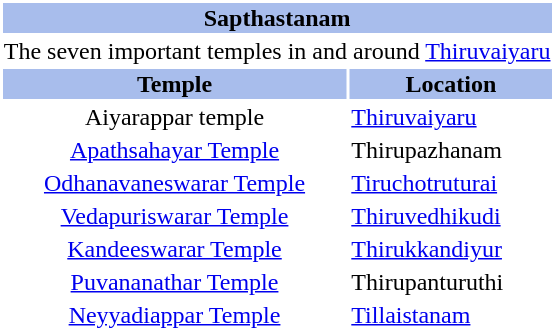<table class="toccolours" style="clear:right; float:right; background:#ffffff; margin: 0 0 0.5em 1em; width:275">
<tr>
<th style="background:#A8BDEC;text-align:center;" colspan="2">  <strong>Sapthastanam</strong>  </th>
</tr>
<tr>
<td style="text-align:center;" colspan="2">The seven important temples in and around <a href='#'>Thiruvaiyaru</a></td>
</tr>
<tr>
<td style="text-align:center;background:#A8BDEC"><strong>Temple</strong></td>
<td style="text-align:center;background:#A8BDEC"><strong>Location</strong></td>
</tr>
<tr>
<td style="text-align:center;">Aiyarappar temple</td>
<td><a href='#'>Thiruvaiyaru</a></td>
</tr>
<tr>
<td style="text-align:center;"><a href='#'>Apathsahayar Temple</a></td>
<td>Thirupazhanam</td>
</tr>
<tr>
<td style="text-align:center;"><a href='#'>Odhanavaneswarar Temple</a></td>
<td><a href='#'>Tiruchotruturai</a></td>
</tr>
<tr>
<td style="text-align:center;"><a href='#'>Vedapuriswarar Temple</a></td>
<td><a href='#'>Thiruvedhikudi</a></td>
</tr>
<tr>
<td style="text-align:center;"><a href='#'>Kandeeswarar Temple</a></td>
<td><a href='#'>Thirukkandiyur</a></td>
</tr>
<tr>
<td style="text-align:center;"><a href='#'>Puvananathar Temple</a></td>
<td>Thirupanturuthi</td>
</tr>
<tr>
<td style="text-align:center;"><a href='#'>Neyyadiappar Temple</a></td>
<td><a href='#'>Tillaistanam</a></td>
</tr>
<tr>
</tr>
</table>
